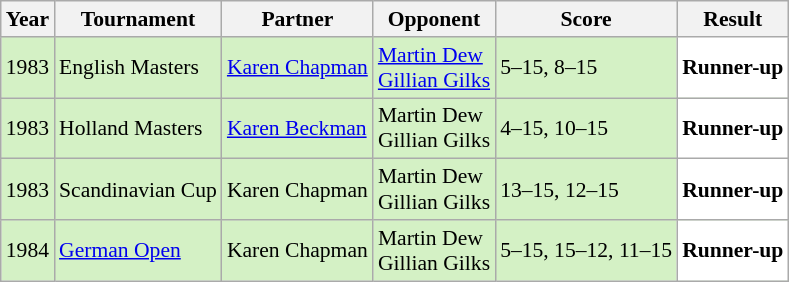<table class="sortable wikitable" style="font-size: 90%;">
<tr>
<th>Year</th>
<th>Tournament</th>
<th>Partner</th>
<th>Opponent</th>
<th>Score</th>
<th>Result</th>
</tr>
<tr style="background:#D4F1C5">
<td align="center">1983</td>
<td align="left">English Masters</td>
<td align="left"> <a href='#'>Karen Chapman</a></td>
<td align="left"> <a href='#'>Martin Dew</a><br> <a href='#'>Gillian Gilks</a></td>
<td align="left">5–15, 8–15</td>
<td style="text-align:left; background: white"> <strong>Runner-up</strong></td>
</tr>
<tr style="background:#D4F1C5">
<td align="center">1983</td>
<td align="left">Holland Masters</td>
<td align="left"> <a href='#'>Karen Beckman</a></td>
<td align="left"> Martin Dew<br> Gillian Gilks</td>
<td align="left">4–15, 10–15</td>
<td style="text-align:left; background:white"> <strong>Runner-up</strong></td>
</tr>
<tr style="background:#D4F1C5">
<td align="center">1983</td>
<td align="left">Scandinavian Cup</td>
<td align="left"> Karen Chapman</td>
<td align="left"> Martin Dew<br> Gillian Gilks</td>
<td align="left">13–15, 12–15</td>
<td style="text-align:left; background: white"> <strong>Runner-up</strong></td>
</tr>
<tr style="background:#D4F1C5">
<td align="center">1984</td>
<td align="left"><a href='#'>German Open</a></td>
<td align="left"> Karen Chapman</td>
<td align="left"> Martin Dew<br> Gillian Gilks</td>
<td align="left">5–15, 15–12, 11–15</td>
<td style="text-align:left; background: white"> <strong>Runner-up</strong></td>
</tr>
</table>
